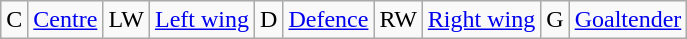<table class="wikitable">
<tr>
<td>C</td>
<td><a href='#'>Centre</a></td>
<td>LW</td>
<td><a href='#'>Left wing</a></td>
<td>D</td>
<td><a href='#'>Defence</a></td>
<td>RW</td>
<td><a href='#'>Right wing</a></td>
<td>G</td>
<td><a href='#'>Goaltender</a></td>
</tr>
</table>
